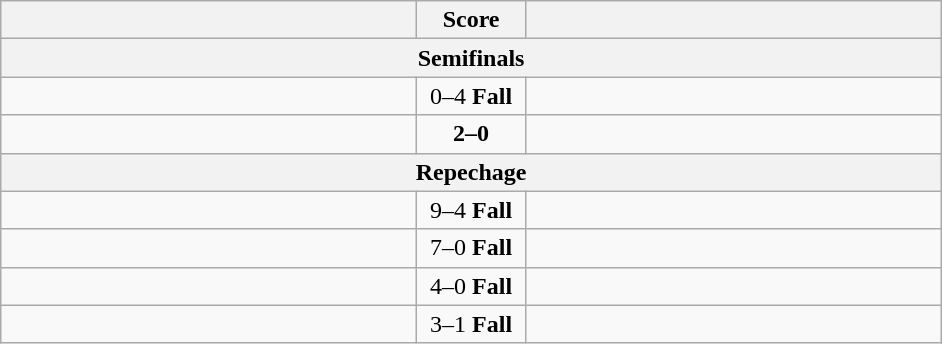<table class="wikitable" style="text-align: left;">
<tr>
<th align="right" width="270"></th>
<th width="65">Score</th>
<th align="left" width="270"></th>
</tr>
<tr>
<th colspan="3">Semifinals</th>
</tr>
<tr>
<td></td>
<td align=center>0–4 <strong>Fall</strong></td>
<td><strong></strong></td>
</tr>
<tr>
<td><strong></strong></td>
<td align=center><strong>2–0</strong></td>
<td></td>
</tr>
<tr>
<th colspan="3">Repechage</th>
</tr>
<tr>
<td><strong></strong></td>
<td align=center>9–4 <strong>Fall</strong></td>
<td></td>
</tr>
<tr>
<td><strong></strong></td>
<td align=center>7–0 <strong>Fall</strong></td>
<td></td>
</tr>
<tr>
<td><strong></strong></td>
<td align=center>4–0 <strong>Fall</strong></td>
<td></td>
</tr>
<tr>
<td><strong></strong></td>
<td align=center>3–1 <strong>Fall</strong></td>
<td></td>
</tr>
</table>
